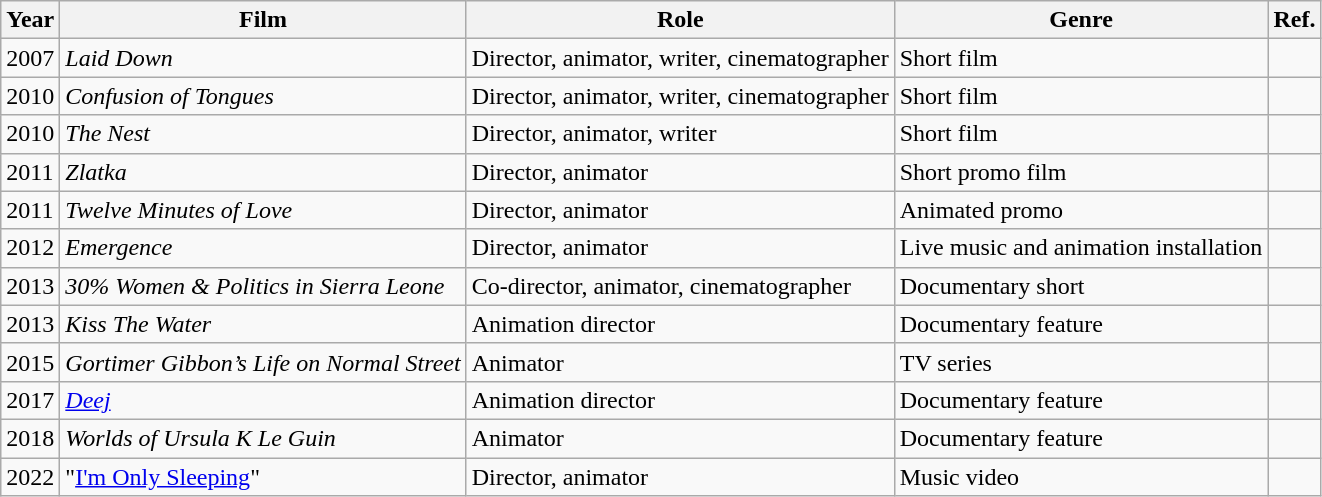<table class="wikitable">
<tr>
<th>Year</th>
<th>Film</th>
<th>Role</th>
<th>Genre</th>
<th>Ref.</th>
</tr>
<tr>
<td>2007</td>
<td><em>Laid Down</em></td>
<td>Director, animator, writer, cinematographer</td>
<td>Short film</td>
<td></td>
</tr>
<tr>
<td>2010</td>
<td><em>Confusion of Tongues</em></td>
<td>Director, animator, writer, cinematographer</td>
<td>Short film</td>
<td></td>
</tr>
<tr>
<td>2010</td>
<td><em>The Nest</em></td>
<td>Director, animator, writer</td>
<td>Short film</td>
<td></td>
</tr>
<tr>
<td>2011</td>
<td><em>Zlatka</em></td>
<td>Director, animator</td>
<td>Short promo film</td>
<td></td>
</tr>
<tr>
<td>2011</td>
<td><em>Twelve Minutes of Love</em></td>
<td>Director, animator</td>
<td>Animated promo</td>
<td></td>
</tr>
<tr>
<td>2012</td>
<td><em>Emergence</em></td>
<td>Director, animator</td>
<td>Live music and animation installation</td>
<td></td>
</tr>
<tr>
<td>2013</td>
<td><em>30% Women & Politics in Sierra Leone</em></td>
<td>Co-director, animator, cinematographer</td>
<td>Documentary short</td>
<td></td>
</tr>
<tr>
<td>2013</td>
<td><em>Kiss The Water</em></td>
<td>Animation director</td>
<td>Documentary feature</td>
<td></td>
</tr>
<tr>
<td>2015</td>
<td><em>Gortimer Gibbon’s Life on Normal Street</em></td>
<td>Animator</td>
<td>TV series</td>
<td></td>
</tr>
<tr>
<td>2017</td>
<td><em><a href='#'>Deej</a></em></td>
<td>Animation director</td>
<td>Documentary feature</td>
<td></td>
</tr>
<tr>
<td>2018</td>
<td><em>Worlds of Ursula K Le Guin</em></td>
<td>Animator</td>
<td>Documentary feature</td>
<td></td>
</tr>
<tr>
<td>2022</td>
<td>"<a href='#'>I'm Only Sleeping</a>"</td>
<td>Director, animator</td>
<td>Music video</td>
<td></td>
</tr>
</table>
